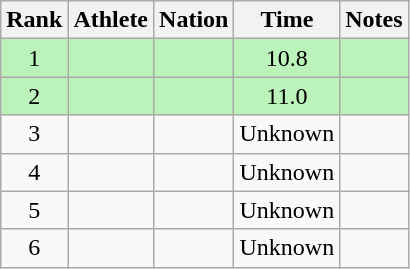<table class="wikitable sortable">
<tr>
<th>Rank</th>
<th>Athlete</th>
<th>Nation</th>
<th>Time</th>
<th>Notes</th>
</tr>
<tr style="background:#bbf3bb;">
<td align=center>1</td>
<td></td>
<td></td>
<td align=center>10.8</td>
<td align=center></td>
</tr>
<tr style="background:#bbf3bb;">
<td align=center>2</td>
<td></td>
<td></td>
<td align=center>11.0</td>
<td align=center></td>
</tr>
<tr>
<td align=center>3</td>
<td></td>
<td></td>
<td align=center>Unknown</td>
<td></td>
</tr>
<tr>
<td align=center>4</td>
<td></td>
<td></td>
<td align=center>Unknown</td>
<td></td>
</tr>
<tr>
<td align=center>5</td>
<td></td>
<td></td>
<td align=center>Unknown</td>
<td></td>
</tr>
<tr>
<td align=center>6</td>
<td></td>
<td></td>
<td align=center>Unknown</td>
<td></td>
</tr>
</table>
